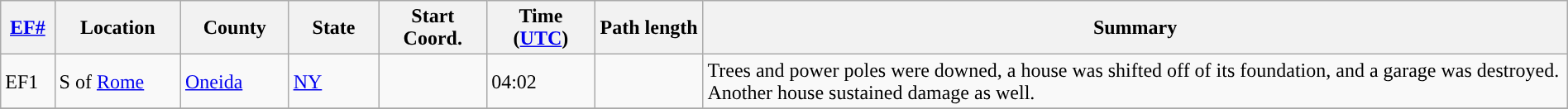<table class="wikitable sortable" style="width:100%;">
<tr>
<th scope="col"  style="width:3%; text-align:center;"><a href='#'>EF#</a></th>
<th scope="col"  style="width:7%; text-align:center;" class="unsortable">Location</th>
<th scope="col"  style="width:6%; text-align:center;" class="unsortable">County</th>
<th scope="col"  style="width:5%; text-align:center;">State</th>
<th scope="col"  style="width:6%; text-align:center;">Start Coord.</th>
<th scope="col"  style="width:6%; text-align:center;">Time (<a href='#'>UTC</a>)</th>
<th scope="col"  style="width:6%; text-align:center;">Path length</th>
<th scope="col" class="unsortable" style="width:48%; text-align:center;">Summary</th>
</tr>
<tr>
<td>EF1</td>
<td>S of <a href='#'>Rome</a></td>
<td><a href='#'>Oneida</a></td>
<td><a href='#'>NY</a></td>
<td></td>
<td>04:02</td>
<td></td>
<td>Trees and power poles were downed, a house was shifted off of its foundation, and a garage was destroyed. Another house sustained damage as well.</td>
</tr>
<tr>
</tr>
</table>
